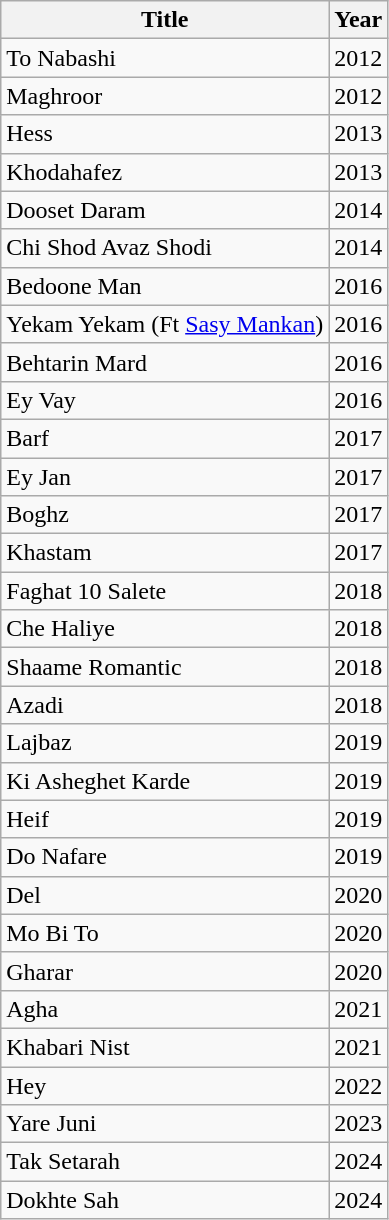<table class="wikitable">
<tr>
<th><strong>Title</strong></th>
<th>Year</th>
</tr>
<tr>
<td>To Nabashi</td>
<td>2012</td>
</tr>
<tr>
<td>Maghroor</td>
<td>2012</td>
</tr>
<tr>
<td>Hess</td>
<td>2013</td>
</tr>
<tr>
<td>Khodahafez</td>
<td>2013</td>
</tr>
<tr>
<td>Dooset Daram</td>
<td>2014</td>
</tr>
<tr>
<td>Chi Shod Avaz Shodi</td>
<td>2014</td>
</tr>
<tr>
<td>Bedoone Man</td>
<td>2016</td>
</tr>
<tr>
<td>Yekam Yekam (Ft <a href='#'>Sasy Mankan</a>)</td>
<td>2016</td>
</tr>
<tr>
<td>Behtarin Mard</td>
<td>2016</td>
</tr>
<tr>
<td>Ey Vay</td>
<td>2016</td>
</tr>
<tr>
<td>Barf</td>
<td>2017</td>
</tr>
<tr>
<td>Ey Jan</td>
<td>2017</td>
</tr>
<tr>
<td>Boghz</td>
<td>2017</td>
</tr>
<tr>
<td>Khastam</td>
<td>2017</td>
</tr>
<tr>
<td>Faghat 10 Salete</td>
<td>2018</td>
</tr>
<tr>
<td>Che Haliye</td>
<td>2018</td>
</tr>
<tr>
<td>Shaame Romantic</td>
<td>2018</td>
</tr>
<tr>
<td>Azadi</td>
<td>2018</td>
</tr>
<tr>
<td>Lajbaz</td>
<td>2019</td>
</tr>
<tr>
<td>Ki Asheghet Karde</td>
<td>2019</td>
</tr>
<tr>
<td>Heif</td>
<td>2019</td>
</tr>
<tr>
<td>Do Nafare</td>
<td>2019</td>
</tr>
<tr>
<td>Del</td>
<td>2020</td>
</tr>
<tr>
<td>Mo Bi To</td>
<td>2020</td>
</tr>
<tr>
<td>Gharar</td>
<td>2020</td>
</tr>
<tr>
<td>Agha</td>
<td>2021</td>
</tr>
<tr>
<td>Khabari Nist</td>
<td>2021</td>
</tr>
<tr>
<td>Hey</td>
<td>2022</td>
</tr>
<tr>
<td>Yare Juni</td>
<td>2023</td>
</tr>
<tr>
<td>Tak Setarah</td>
<td>2024</td>
</tr>
<tr>
<td>Dokhte Sah</td>
<td>2024</td>
</tr>
</table>
